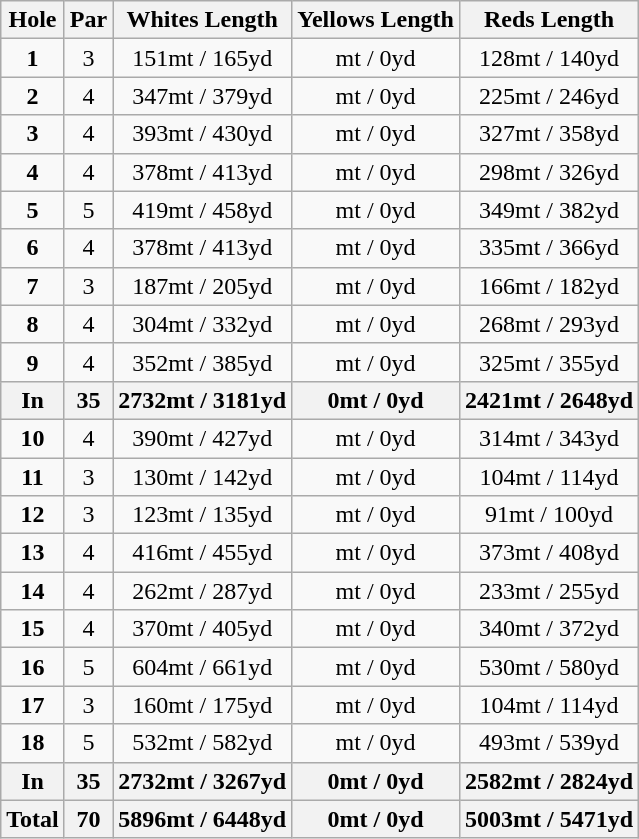<table class="wikitable" style="text-align:center;">
<tr>
<th>Hole</th>
<th>Par</th>
<th>Whites Length</th>
<th>Yellows Length</th>
<th>Reds Length</th>
</tr>
<tr>
<td><strong>1</strong></td>
<td>3</td>
<td>151mt / 165yd</td>
<td>mt / 0yd</td>
<td>128mt / 140yd</td>
</tr>
<tr>
<td><strong>2</strong></td>
<td>4</td>
<td>347mt / 379yd</td>
<td>mt / 0yd</td>
<td>225mt / 246yd</td>
</tr>
<tr>
<td><strong>3</strong></td>
<td>4</td>
<td>393mt / 430yd</td>
<td>mt / 0yd</td>
<td>327mt / 358yd</td>
</tr>
<tr>
<td><strong>4</strong></td>
<td>4</td>
<td>378mt / 413yd</td>
<td>mt / 0yd</td>
<td>298mt / 326yd</td>
</tr>
<tr>
<td><strong>5</strong></td>
<td>5</td>
<td>419mt / 458yd</td>
<td>mt / 0yd</td>
<td>349mt / 382yd</td>
</tr>
<tr>
<td><strong>6</strong></td>
<td>4</td>
<td>378mt / 413yd</td>
<td>mt / 0yd</td>
<td>335mt / 366yd</td>
</tr>
<tr>
<td><strong>7</strong></td>
<td>3</td>
<td>187mt / 205yd</td>
<td>mt / 0yd</td>
<td>166mt / 182yd</td>
</tr>
<tr>
<td><strong>8</strong></td>
<td>4</td>
<td>304mt / 332yd</td>
<td>mt / 0yd</td>
<td>268mt / 293yd</td>
</tr>
<tr>
<td><strong>9</strong></td>
<td>4</td>
<td>352mt / 385yd</td>
<td>mt / 0yd</td>
<td>325mt / 355yd</td>
</tr>
<tr>
<th><strong>In</strong></th>
<th>35</th>
<th>2732mt / 3181yd</th>
<th>0mt / 0yd</th>
<th>2421mt / 2648yd</th>
</tr>
<tr>
<td><strong>10</strong></td>
<td>4</td>
<td>390mt / 427yd</td>
<td>mt / 0yd</td>
<td>314mt / 343yd</td>
</tr>
<tr>
<td><strong>11</strong></td>
<td>3</td>
<td>130mt / 142yd</td>
<td>mt / 0yd</td>
<td>104mt / 114yd</td>
</tr>
<tr>
<td><strong>12</strong></td>
<td>3</td>
<td>123mt / 135yd</td>
<td>mt / 0yd</td>
<td>91mt / 100yd</td>
</tr>
<tr>
<td><strong>13</strong></td>
<td>4</td>
<td>416mt / 455yd</td>
<td>mt / 0yd</td>
<td>373mt / 408yd</td>
</tr>
<tr>
<td><strong>14</strong></td>
<td>4</td>
<td>262mt / 287yd</td>
<td>mt / 0yd</td>
<td>233mt / 255yd</td>
</tr>
<tr>
<td><strong>15</strong></td>
<td>4</td>
<td>370mt / 405yd</td>
<td>mt / 0yd</td>
<td>340mt / 372yd</td>
</tr>
<tr>
<td><strong>16</strong></td>
<td>5</td>
<td>604mt / 661yd</td>
<td>mt / 0yd</td>
<td>530mt / 580yd</td>
</tr>
<tr>
<td><strong>17</strong></td>
<td>3</td>
<td>160mt / 175yd</td>
<td>mt / 0yd</td>
<td>104mt / 114yd</td>
</tr>
<tr>
<td><strong>18</strong></td>
<td>5</td>
<td>532mt / 582yd</td>
<td>mt / 0yd</td>
<td>493mt / 539yd</td>
</tr>
<tr>
<th><strong>In</strong></th>
<th>35</th>
<th>2732mt / 3267yd</th>
<th>0mt / 0yd</th>
<th>2582mt / 2824yd</th>
</tr>
<tr>
<th><strong>Total</strong></th>
<th>70</th>
<th>5896mt / 6448yd</th>
<th>0mt / 0yd</th>
<th>5003mt / 5471yd</th>
</tr>
</table>
